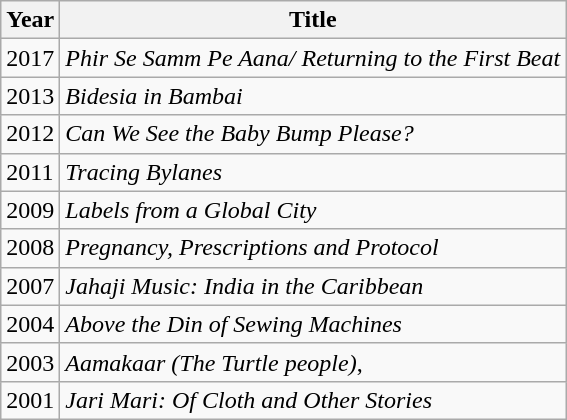<table class="wikitable sortable">
<tr ">
<th>Year</th>
<th>Title</th>
</tr>
<tr>
<td>2017</td>
<td><em>Phir Se Samm Pe Aana/ Returning to the First Beat</em></td>
</tr>
<tr>
<td>2013</td>
<td><em>Bidesia in Bambai</em></td>
</tr>
<tr>
<td>2012</td>
<td><em>Can We See the Baby Bump Please?</em></td>
</tr>
<tr>
<td>2011</td>
<td><em>Tracing Bylanes </em></td>
</tr>
<tr>
<td>2009</td>
<td><em>Labels from a Global City  </em></td>
</tr>
<tr>
<td>2008</td>
<td><em>Pregnancy, Prescriptions and Protocol </em></td>
</tr>
<tr>
<td>2007</td>
<td><em>Jahaji Music: India in the Caribbean </em></td>
</tr>
<tr>
<td>2004</td>
<td><em>Above the Din of Sewing Machines  </em></td>
</tr>
<tr>
<td>2003</td>
<td><em>Aamakaar (The Turtle people)</em>,</td>
</tr>
<tr>
<td>2001</td>
<td><em>Jari Mari: Of Cloth and Other Stories </em></td>
</tr>
</table>
